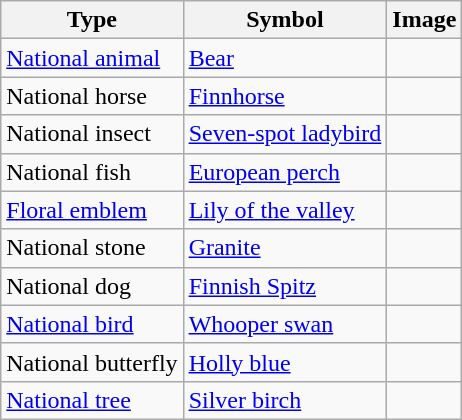<table class="wikitable">
<tr>
<th>Type</th>
<th>Symbol</th>
<th>Image</th>
</tr>
<tr>
<td><a href='#'>National animal</a></td>
<td><a href='#'>Bear</a></td>
<td></td>
</tr>
<tr>
<td>National horse</td>
<td><a href='#'>Finnhorse</a></td>
<td></td>
</tr>
<tr>
<td>National insect</td>
<td><a href='#'>Seven-spot ladybird</a></td>
<td></td>
</tr>
<tr>
<td>National fish</td>
<td><a href='#'>European perch</a></td>
<td></td>
</tr>
<tr>
<td><a href='#'>Floral emblem</a></td>
<td><a href='#'>Lily of the valley</a></td>
<td></td>
</tr>
<tr>
<td>National stone</td>
<td><a href='#'>Granite</a></td>
<td></td>
</tr>
<tr>
<td>National dog</td>
<td><a href='#'>Finnish Spitz</a></td>
<td></td>
</tr>
<tr>
<td><a href='#'>National bird</a></td>
<td><a href='#'>Whooper swan</a></td>
<td></td>
</tr>
<tr>
<td>National butterfly</td>
<td><a href='#'>Holly blue</a></td>
<td></td>
</tr>
<tr>
<td><a href='#'>National tree</a></td>
<td><a href='#'>Silver birch</a></td>
<td></td>
</tr>
</table>
